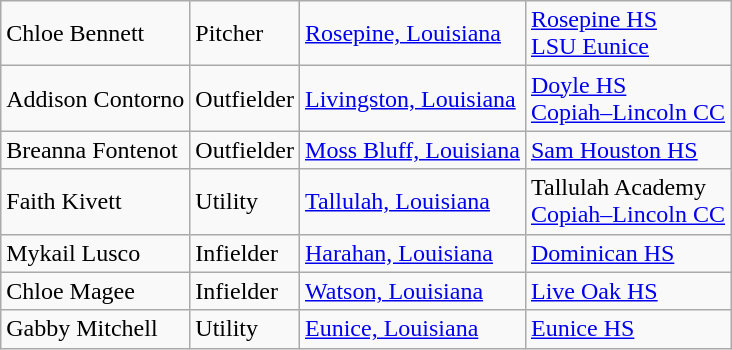<table class="wikitable">
<tr>
<td>Chloe Bennett</td>
<td>Pitcher</td>
<td><a href='#'>Rosepine, Louisiana</a></td>
<td><a href='#'>Rosepine HS</a><br><a href='#'>LSU Eunice</a></td>
</tr>
<tr>
<td>Addison Contorno</td>
<td>Outfielder</td>
<td><a href='#'>Livingston, Louisiana</a></td>
<td><a href='#'>Doyle HS</a><br><a href='#'>Copiah–Lincoln CC</a></td>
</tr>
<tr>
<td>Breanna Fontenot</td>
<td>Outfielder</td>
<td><a href='#'>Moss Bluff, Louisiana</a></td>
<td><a href='#'>Sam Houston HS</a></td>
</tr>
<tr>
<td>Faith Kivett</td>
<td>Utility</td>
<td><a href='#'>Tallulah, Louisiana</a></td>
<td>Tallulah Academy<br><a href='#'>Copiah–Lincoln CC</a></td>
</tr>
<tr>
<td>Mykail Lusco</td>
<td>Infielder</td>
<td><a href='#'>Harahan, Louisiana</a></td>
<td><a href='#'>Dominican HS</a></td>
</tr>
<tr>
<td>Chloe Magee</td>
<td>Infielder</td>
<td><a href='#'>Watson, Louisiana</a></td>
<td><a href='#'>Live Oak HS</a></td>
</tr>
<tr>
<td>Gabby Mitchell</td>
<td>Utility</td>
<td><a href='#'>Eunice, Louisiana</a></td>
<td><a href='#'>Eunice HS</a></td>
</tr>
</table>
